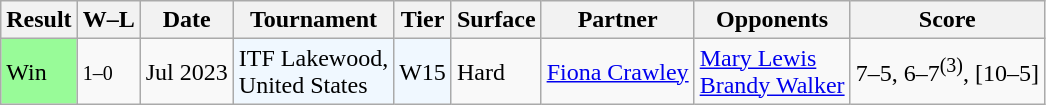<table class="sortable wikitable">
<tr>
<th>Result</th>
<th class="unsortable">W–L</th>
<th>Date</th>
<th>Tournament</th>
<th>Tier</th>
<th>Surface</th>
<th>Partner</th>
<th>Opponents</th>
<th class="unsortable">Score</th>
</tr>
<tr>
<td style="background:#98fb98;">Win</td>
<td><small>1–0</small></td>
<td>Jul 2023</td>
<td style="background:#f0f8ff;">ITF Lakewood, <br>United States</td>
<td style="background:#f0f8ff;">W15</td>
<td>Hard</td>
<td> <a href='#'>Fiona Crawley</a></td>
<td> <a href='#'>Mary Lewis</a> <br>  <a href='#'>Brandy Walker</a></td>
<td>7–5, 6–7<sup>(3)</sup>, [10–5]</td>
</tr>
</table>
